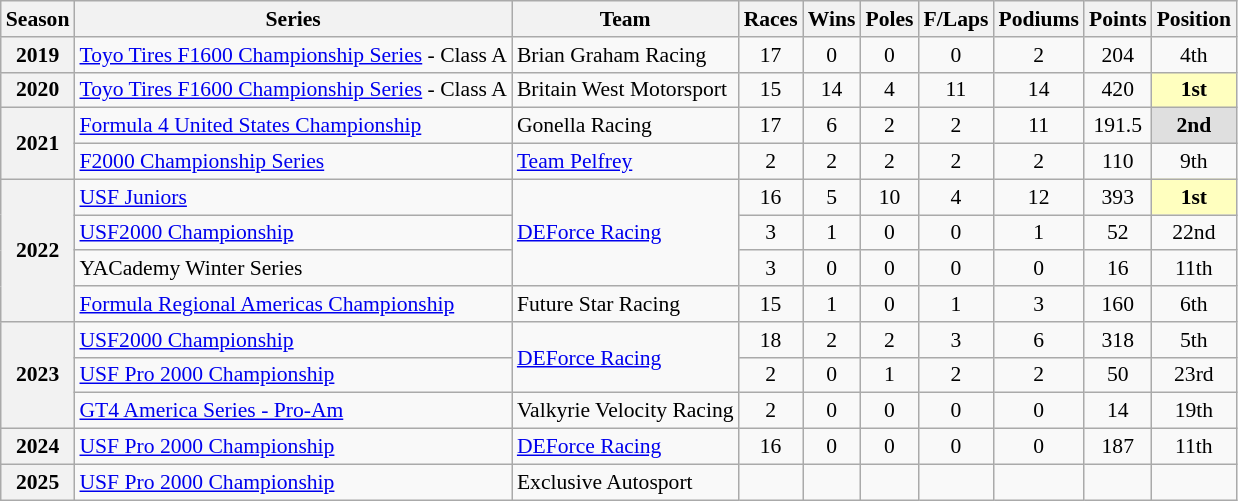<table class="wikitable" style="font-size: 90%; text-align:center">
<tr>
<th>Season</th>
<th>Series</th>
<th>Team</th>
<th>Races</th>
<th>Wins</th>
<th>Poles</th>
<th>F/Laps</th>
<th>Podiums</th>
<th>Points</th>
<th>Position</th>
</tr>
<tr>
<th>2019</th>
<td align="left"><a href='#'>Toyo Tires F1600 Championship Series</a> - Class A</td>
<td align="left">Brian Graham Racing</td>
<td>17</td>
<td>0</td>
<td>0</td>
<td>0</td>
<td>2</td>
<td>204</td>
<td>4th</td>
</tr>
<tr>
<th>2020</th>
<td align="left"><a href='#'>Toyo Tires F1600 Championship Series</a> - Class A</td>
<td align="left">Britain West Motorsport</td>
<td>15</td>
<td>14</td>
<td>4</td>
<td>11</td>
<td>14</td>
<td>420</td>
<td style="background:#FFFFBF;"><strong>1st</strong></td>
</tr>
<tr>
<th rowspan="2">2021</th>
<td align="left"><a href='#'>Formula 4 United States Championship</a></td>
<td align="left">Gonella Racing</td>
<td>17</td>
<td>6</td>
<td>2</td>
<td>2</td>
<td>11</td>
<td>191.5</td>
<td style="background:#DFDFDF;"><strong>2nd</strong></td>
</tr>
<tr>
<td align=left><a href='#'>F2000 Championship Series</a></td>
<td align=left><a href='#'>Team Pelfrey</a></td>
<td>2</td>
<td>2</td>
<td>2</td>
<td>2</td>
<td>2</td>
<td>110</td>
<td>9th</td>
</tr>
<tr>
<th rowspan="4">2022</th>
<td align="left"><a href='#'>USF Juniors</a></td>
<td rowspan="3" align="left"><a href='#'>DEForce Racing</a></td>
<td>16</td>
<td>5</td>
<td>10</td>
<td>4</td>
<td>12</td>
<td>393</td>
<td style="background:#FFFFBF;"><strong>1st</strong></td>
</tr>
<tr>
<td align="left"><a href='#'>USF2000 Championship</a></td>
<td>3</td>
<td>1</td>
<td>0</td>
<td>0</td>
<td>1</td>
<td>52</td>
<td>22nd</td>
</tr>
<tr>
<td align=left>YACademy Winter Series</td>
<td>3</td>
<td>0</td>
<td>0</td>
<td>0</td>
<td>0</td>
<td>16</td>
<td>11th</td>
</tr>
<tr>
<td align=left><a href='#'>Formula Regional Americas Championship</a></td>
<td align=left>Future Star Racing</td>
<td>15</td>
<td>1</td>
<td>0</td>
<td>1</td>
<td>3</td>
<td>160</td>
<td>6th</td>
</tr>
<tr>
<th rowspan="3">2023</th>
<td align="left"><a href='#'>USF2000 Championship</a></td>
<td rowspan="2" align="left"><a href='#'>DEForce Racing</a></td>
<td>18</td>
<td>2</td>
<td>2</td>
<td>3</td>
<td>6</td>
<td>318</td>
<td>5th</td>
</tr>
<tr>
<td align=left><a href='#'>USF Pro 2000 Championship</a></td>
<td>2</td>
<td>0</td>
<td>1</td>
<td>2</td>
<td>2</td>
<td>50</td>
<td>23rd</td>
</tr>
<tr>
<td align="left"><a href='#'>GT4 America Series - Pro-Am</a></td>
<td align="left">Valkyrie Velocity Racing</td>
<td>2</td>
<td>0</td>
<td>0</td>
<td>0</td>
<td>0</td>
<td>14</td>
<td>19th</td>
</tr>
<tr>
<th>2024</th>
<td align="left"><a href='#'>USF Pro 2000 Championship</a></td>
<td align="left"><a href='#'>DEForce Racing</a></td>
<td>16</td>
<td>0</td>
<td>0</td>
<td>0</td>
<td>0</td>
<td>187</td>
<td>11th</td>
</tr>
<tr>
<th>2025</th>
<td align=left><a href='#'>USF Pro 2000 Championship</a></td>
<td align=left>Exclusive Autosport</td>
<td></td>
<td></td>
<td></td>
<td></td>
<td></td>
<td></td>
<td></td>
</tr>
</table>
